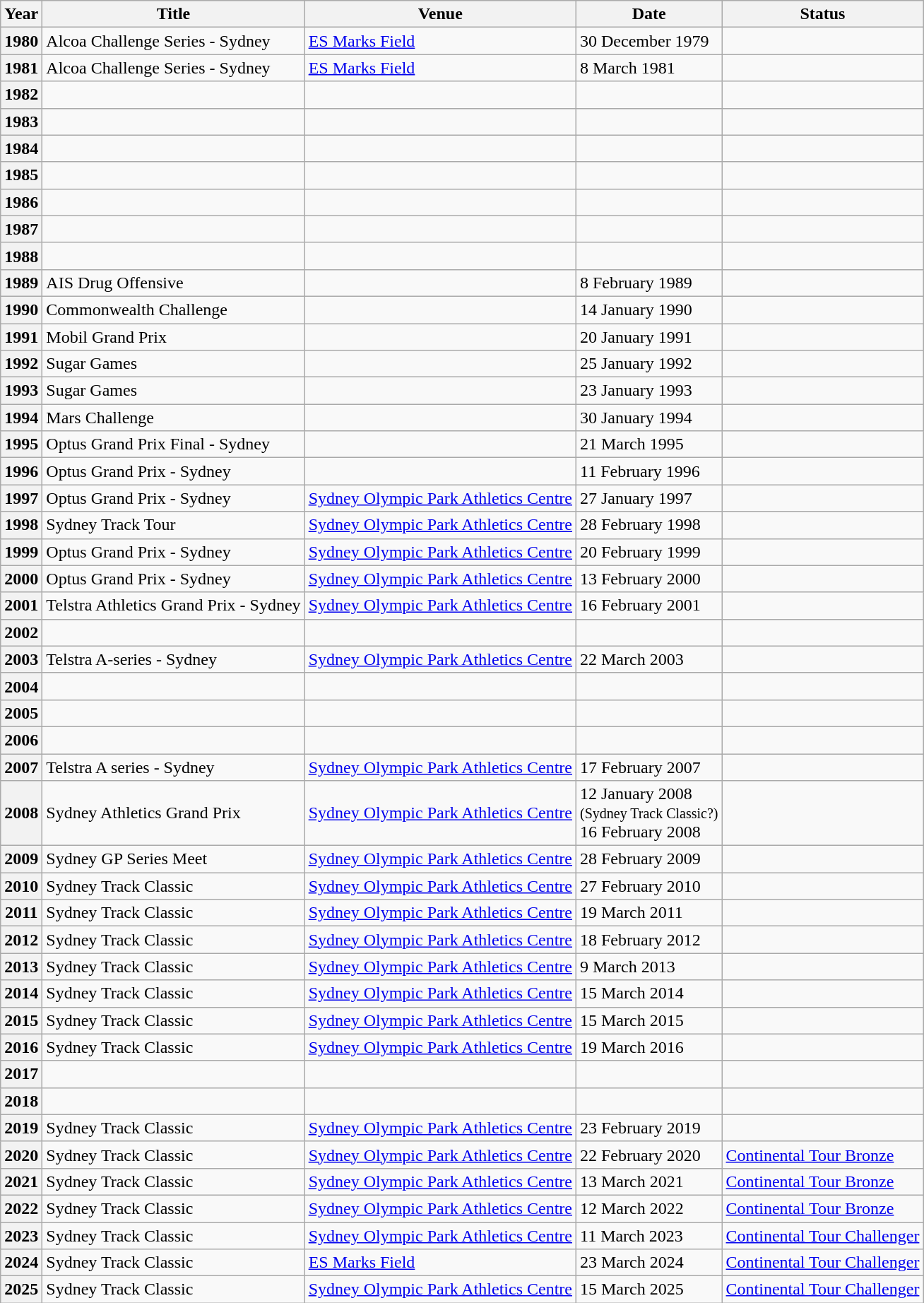<table class="wikitable sticky-header defaultleft col4right plainrowheaders">
<tr>
<th scope="col">Year</th>
<th scope="col">Title</th>
<th scope="col">Venue</th>
<th scope="col">Date</th>
<th scope="col">Status</th>
</tr>
<tr>
<th scope="row">1980</th>
<td>Alcoa Challenge Series - Sydney</td>
<td><a href='#'>ES Marks Field</a></td>
<td>30 December 1979</td>
<td></td>
</tr>
<tr>
<th scope="row">1981</th>
<td>Alcoa Challenge Series - Sydney</td>
<td><a href='#'>ES Marks Field</a></td>
<td>8 March 1981</td>
<td></td>
</tr>
<tr>
<th scope="row">1982</th>
<td></td>
<td></td>
<td></td>
<td></td>
</tr>
<tr>
<th scope="row">1983</th>
<td></td>
<td></td>
<td></td>
<td></td>
</tr>
<tr>
<th scope="row">1984</th>
<td></td>
<td></td>
<td></td>
<td></td>
</tr>
<tr>
<th scope="row">1985</th>
<td></td>
<td></td>
<td></td>
<td></td>
</tr>
<tr>
<th scope="row">1986</th>
<td></td>
<td></td>
<td></td>
<td></td>
</tr>
<tr>
<th scope="row">1987</th>
<td></td>
<td></td>
<td></td>
<td></td>
</tr>
<tr>
<th scope="row">1988</th>
<td></td>
<td></td>
<td></td>
<td></td>
</tr>
<tr>
<th scope="row">1989</th>
<td>AIS Drug Offensive</td>
<td></td>
<td>8 February 1989</td>
<td></td>
</tr>
<tr>
<th scope="row">1990</th>
<td>Commonwealth Challenge</td>
<td></td>
<td>14 January 1990</td>
<td></td>
</tr>
<tr>
<th scope="row">1991</th>
<td>Mobil Grand Prix</td>
<td></td>
<td>20 January 1991</td>
<td></td>
</tr>
<tr>
<th scope="row">1992</th>
<td>Sugar Games</td>
<td></td>
<td>25 January 1992</td>
<td></td>
</tr>
<tr>
<th scope="row">1993</th>
<td>Sugar Games</td>
<td></td>
<td>23 January 1993</td>
<td></td>
</tr>
<tr>
<th scope="row">1994</th>
<td>Mars Challenge</td>
<td></td>
<td>30 January 1994</td>
<td></td>
</tr>
<tr>
<th scope="row">1995</th>
<td>Optus Grand Prix Final - Sydney</td>
<td></td>
<td>21 March 1995</td>
<td></td>
</tr>
<tr>
<th scope="row">1996</th>
<td>Optus Grand Prix - Sydney</td>
<td></td>
<td>11 February 1996</td>
<td></td>
</tr>
<tr>
<th scope="row">1997</th>
<td>Optus Grand Prix - Sydney</td>
<td><a href='#'>Sydney Olympic Park Athletics Centre</a></td>
<td>27 January 1997</td>
<td></td>
</tr>
<tr>
<th scope="row">1998</th>
<td>Sydney Track Tour</td>
<td><a href='#'>Sydney Olympic Park Athletics Centre</a></td>
<td>28 February 1998</td>
<td></td>
</tr>
<tr>
<th scope="row">1999</th>
<td>Optus Grand Prix - Sydney</td>
<td><a href='#'>Sydney Olympic Park Athletics Centre</a></td>
<td>20 February 1999</td>
<td></td>
</tr>
<tr>
<th scope="row">2000</th>
<td>Optus Grand Prix - Sydney</td>
<td><a href='#'>Sydney Olympic Park Athletics Centre</a></td>
<td>13 February 2000</td>
<td></td>
</tr>
<tr>
<th scope="row">2001</th>
<td>Telstra Athletics Grand Prix - Sydney</td>
<td><a href='#'>Sydney Olympic Park Athletics Centre</a></td>
<td>16 February 2001</td>
<td></td>
</tr>
<tr>
<th scope="row">2002</th>
<td></td>
<td></td>
<td></td>
<td></td>
</tr>
<tr>
<th scope="row">2003</th>
<td>Telstra A-series - Sydney</td>
<td><a href='#'>Sydney Olympic Park Athletics Centre</a></td>
<td>22 March 2003</td>
<td></td>
</tr>
<tr>
<th scope="row">2004</th>
<td></td>
<td></td>
<td></td>
<td></td>
</tr>
<tr>
<th scope="row">2005</th>
<td></td>
<td></td>
<td></td>
<td></td>
</tr>
<tr>
<th scope="row">2006</th>
<td></td>
<td></td>
<td></td>
<td></td>
</tr>
<tr>
<th scope="row">2007</th>
<td>Telstra A series - Sydney</td>
<td><a href='#'>Sydney Olympic Park Athletics Centre</a></td>
<td>17 February 2007</td>
<td></td>
</tr>
<tr>
<th scope="row">2008</th>
<td>Sydney Athletics Grand Prix</td>
<td><a href='#'>Sydney Olympic Park Athletics Centre</a></td>
<td>12 January 2008<br><small>(Sydney Track Classic?)</small><br>16 February 2008</td>
<td></td>
</tr>
<tr>
<th scope="row">2009</th>
<td>Sydney GP Series Meet</td>
<td><a href='#'>Sydney Olympic Park Athletics Centre</a></td>
<td>28 February 2009</td>
<td></td>
</tr>
<tr>
<th scope="row">2010</th>
<td>Sydney Track Classic</td>
<td><a href='#'>Sydney Olympic Park Athletics Centre</a></td>
<td>27 February 2010</td>
<td></td>
</tr>
<tr>
<th scope="row">2011</th>
<td>Sydney Track Classic</td>
<td><a href='#'>Sydney Olympic Park Athletics Centre</a></td>
<td>19 March 2011</td>
<td></td>
</tr>
<tr>
<th scope="row">2012</th>
<td>Sydney Track Classic</td>
<td><a href='#'>Sydney Olympic Park Athletics Centre</a></td>
<td>18 February 2012</td>
<td></td>
</tr>
<tr>
<th scope="row">2013</th>
<td>Sydney Track Classic</td>
<td><a href='#'>Sydney Olympic Park Athletics Centre</a></td>
<td>9 March 2013</td>
<td></td>
</tr>
<tr>
<th scope="row">2014</th>
<td>Sydney Track Classic</td>
<td><a href='#'>Sydney Olympic Park Athletics Centre</a></td>
<td>15 March 2014</td>
<td></td>
</tr>
<tr>
<th scope="row">2015</th>
<td>Sydney Track Classic</td>
<td><a href='#'>Sydney Olympic Park Athletics Centre</a></td>
<td>15 March 2015</td>
<td></td>
</tr>
<tr>
<th scope="row">2016</th>
<td>Sydney Track Classic</td>
<td><a href='#'>Sydney Olympic Park Athletics Centre</a></td>
<td>19 March 2016</td>
<td></td>
</tr>
<tr>
<th scope="row">2017</th>
<td></td>
<td></td>
<td></td>
<td></td>
</tr>
<tr>
<th scope="row">2018</th>
<td></td>
<td></td>
<td></td>
<td></td>
</tr>
<tr>
<th scope="row">2019</th>
<td>Sydney Track Classic</td>
<td><a href='#'>Sydney Olympic Park Athletics Centre</a></td>
<td>23 February 2019</td>
<td></td>
</tr>
<tr>
<th scope="row">2020</th>
<td>Sydney Track Classic</td>
<td><a href='#'>Sydney Olympic Park Athletics Centre</a></td>
<td>22 February 2020</td>
<td><a href='#'>Continental Tour Bronze</a></td>
</tr>
<tr>
<th scope="row">2021</th>
<td>Sydney Track Classic</td>
<td><a href='#'>Sydney Olympic Park Athletics Centre</a></td>
<td>13 March 2021</td>
<td><a href='#'>Continental Tour Bronze</a></td>
</tr>
<tr>
<th scope="row">2022</th>
<td>Sydney Track Classic</td>
<td><a href='#'>Sydney Olympic Park Athletics Centre</a></td>
<td>12 March 2022</td>
<td><a href='#'>Continental Tour Bronze</a></td>
</tr>
<tr>
<th scope="row">2023</th>
<td>Sydney Track Classic</td>
<td><a href='#'>Sydney Olympic Park Athletics Centre</a></td>
<td>11 March 2023</td>
<td><a href='#'>Continental Tour Challenger</a></td>
</tr>
<tr>
<th scope="row">2024</th>
<td>Sydney Track Classic</td>
<td><a href='#'>ES Marks Field</a></td>
<td>23 March 2024</td>
<td><a href='#'>Continental Tour Challenger</a></td>
</tr>
<tr>
<th scope="row">2025</th>
<td>Sydney Track Classic</td>
<td><a href='#'>Sydney Olympic Park Athletics Centre</a></td>
<td>15 March 2025</td>
<td><a href='#'>Continental Tour Challenger</a></td>
</tr>
</table>
